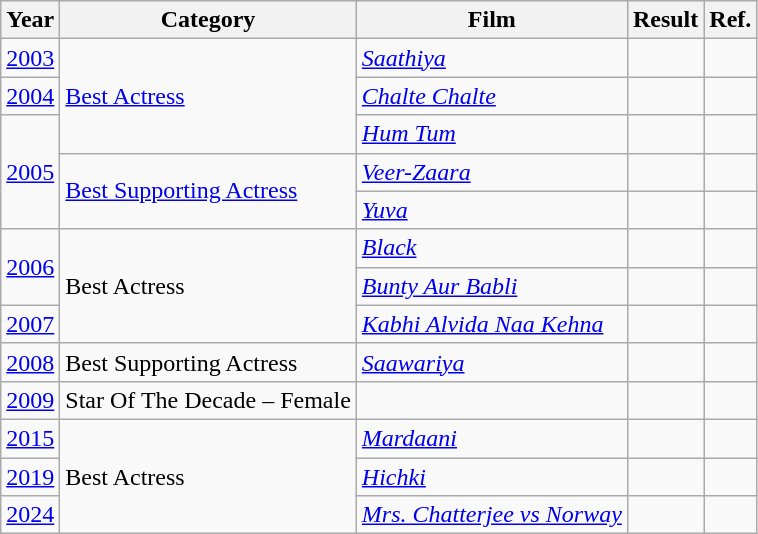<table class="wikitable">
<tr>
<th>Year</th>
<th>Category</th>
<th>Film</th>
<th>Result</th>
<th>Ref.</th>
</tr>
<tr>
<td><a href='#'>2003</a></td>
<td rowspan="3"><a href='#'>Best Actress</a></td>
<td><em><a href='#'>Saathiya</a></em></td>
<td></td>
<td></td>
</tr>
<tr>
<td><a href='#'>2004</a></td>
<td><em><a href='#'>Chalte Chalte</a></em></td>
<td></td>
<td></td>
</tr>
<tr>
<td rowspan="3"><a href='#'>2005</a></td>
<td><em><a href='#'>Hum Tum</a></em></td>
<td></td>
<td></td>
</tr>
<tr>
<td rowspan="2"><a href='#'>Best Supporting Actress</a></td>
<td><em><a href='#'>Veer-Zaara</a></em></td>
<td></td>
<td></td>
</tr>
<tr>
<td><em><a href='#'>Yuva</a></em></td>
<td></td>
<td></td>
</tr>
<tr>
<td rowspan="2"><a href='#'>2006</a></td>
<td rowspan="3">Best Actress</td>
<td><em><a href='#'>Black</a></em></td>
<td></td>
<td></td>
</tr>
<tr>
<td><em><a href='#'>Bunty Aur Babli</a></em></td>
<td></td>
<td></td>
</tr>
<tr>
<td><a href='#'>2007</a></td>
<td><em><a href='#'>Kabhi Alvida Naa Kehna</a></em></td>
<td></td>
<td></td>
</tr>
<tr>
<td><a href='#'>2008</a></td>
<td>Best Supporting Actress</td>
<td><em><a href='#'>Saawariya</a></em></td>
<td></td>
<td></td>
</tr>
<tr>
<td><a href='#'>2009</a></td>
<td>Star Of The Decade – Female</td>
<td></td>
<td></td>
<td></td>
</tr>
<tr>
<td><a href='#'>2015</a></td>
<td rowspan="3">Best Actress</td>
<td><em><a href='#'>Mardaani</a></em></td>
<td></td>
<td></td>
</tr>
<tr>
<td><a href='#'>2019</a></td>
<td><em><a href='#'>Hichki</a></em></td>
<td></td>
<td></td>
</tr>
<tr>
<td><a href='#'>2024</a></td>
<td><em><a href='#'>Mrs. Chatterjee vs Norway</a></em></td>
<td></td>
<td></td>
</tr>
</table>
